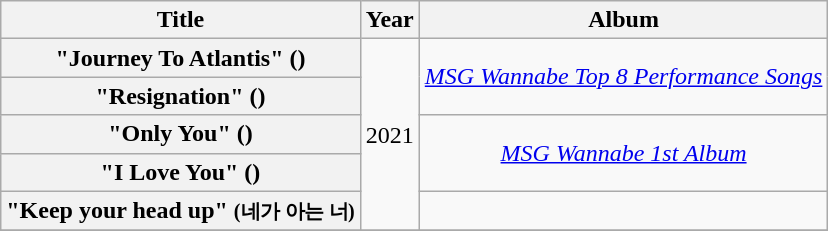<table class="wikitable plainrowheaders" style="text-align:center;">
<tr>
<th>Title</th>
<th>Year</th>
<th>Album</th>
</tr>
<tr>
<th scope="row">"Journey To Atlantis" ()<br></th>
<td rowspan="5">2021</td>
<td rowspan="2"><em><a href='#'>MSG Wannabe Top 8 Performance Songs</a></em></td>
</tr>
<tr>
<th scope="row">"Resignation" ()<br></th>
</tr>
<tr>
<th scope="row">"Only You" ()<br></th>
<td rowspan="2"><em><a href='#'>MSG Wannabe 1st Album</a></em></td>
</tr>
<tr>
<th scope="row">"I Love You" ()<br></th>
</tr>
<tr>
<th scope=row>"Keep your head up" <small>(네가 아는 너)</small></th>
<td></td>
</tr>
<tr>
</tr>
</table>
